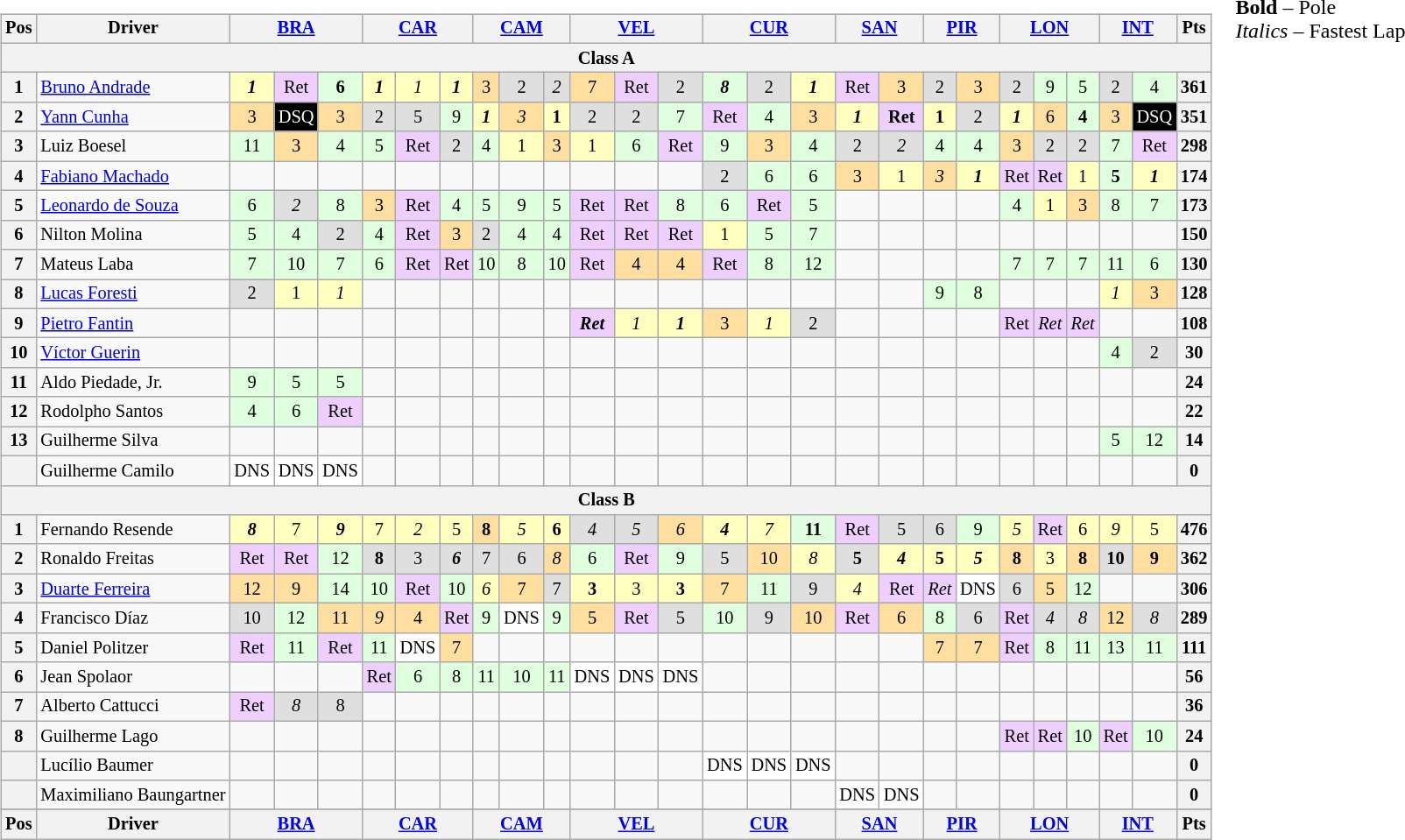<table>
<tr>
<td valign="top"><br><table align="left"| class="wikitable" style="font-size: 85%; text-align: center">
<tr valign="top">
<th valign=middle>Pos</th>
<th valign=middle>Driver</th>
<th colspan=3><a href='#'>BRA</a><br></th>
<th colspan=3><a href='#'>CAR</a><br></th>
<th colspan=3><a href='#'>CAM</a><br></th>
<th colspan=3><a href='#'>VEL</a><br></th>
<th colspan=3><a href='#'>CUR</a><br></th>
<th colspan=2><a href='#'>SAN</a><br></th>
<th colspan=2><a href='#'>PIR</a><br></th>
<th colspan=3><a href='#'>LON</a><br></th>
<th colspan=2><a href='#'>INT</a><br></th>
<th valign="middle">Pts</th>
</tr>
<tr>
<th colspan=27>Class A</th>
</tr>
<tr>
<th>1</th>
<td align=left> <a href='#'>Bruno Andrade</a></td>
<td style="background:#FFFFBF;"><strong><em>1</em></strong></td>
<td style="background:#EFCFFF;">Ret</td>
<td style="background:#DFFFDF;"><strong>6</strong></td>
<td style="background:#FFFFBF;"><strong><em>1</em></strong></td>
<td style="background:#FFFFBF;"><em>1</em></td>
<td style="background:#FFFFBF;"><strong><em>1</em></strong></td>
<td style="background:#FFDF9F;">3</td>
<td style="background:#DFDFDF;">2</td>
<td style="background:#DFDFDF;"><em>2</em></td>
<td style="background:#FFDF9F;">7</td>
<td style="background:#EFCFFF;">Ret</td>
<td style="background:#DFDFDF;">2</td>
<td style="background:#DFFFDF;"><strong><em>8</em></strong></td>
<td style="background:#DFDFDF;">2</td>
<td style="background:#FFFFBF;"><strong><em>1</em></strong></td>
<td style="background:#EFCFFF;">Ret</td>
<td style="background:#FFDF9F;">3</td>
<td style="background:#DFDFDF;">2</td>
<td style="background:#FFDF9F;">3</td>
<td style="background:#DFDFDF;">2</td>
<td style="background:#DFFFDF;">9</td>
<td style="background:#DFFFDF;">5</td>
<td style="background:#DFDFDF;">2</td>
<td style="background:#DFFFDF;">4</td>
<th>361</th>
</tr>
<tr>
<th>2</th>
<td align=left> <a href='#'>Yann Cunha</a></td>
<td style="background:#FFDF9F;">3</td>
<td style="background:black; color:white;">DSQ</td>
<td style="background:#FFDF9F;">3</td>
<td style="background:#DFDFDF;">2</td>
<td style="background:#DFDFDF;">5</td>
<td style="background:#DFFFDF;">9</td>
<td style="background:#FFFFBF;"><strong><em>1</em></strong></td>
<td style="background:#FFDF9F;"><em>3</em></td>
<td style="background:#FFFFBF;"><strong>1</strong></td>
<td style="background:#DFDFDF;">2</td>
<td style="background:#DFDFDF;">2</td>
<td style="background:#DFFFDF;">7</td>
<td style="background:#EFCFFF;">Ret</td>
<td style="background:#DFFFDF;">4</td>
<td style="background:#FFDF9F;">3</td>
<td style="background:#FFFFBF;"><strong><em>1</em></strong></td>
<td style="background:#EFCFFF;"><strong>Ret</strong></td>
<td style="background:#FFFFBF;"><strong>1</strong></td>
<td style="background:#DFDFDF;">2</td>
<td style="background:#FFFFBF;"><strong><em>1</em></strong></td>
<td style="background:#FFDF9F;">6</td>
<td style="background:#DFFFDF;"><strong>4</strong></td>
<td style="background:#FFDF9F;">3</td>
<td style="background:black; color:white;">DSQ</td>
<th>351</th>
</tr>
<tr>
<th>3</th>
<td align=left> Luiz Boesel</td>
<td style="background:#DFFFDF;">11</td>
<td style="background:#FFDF9F;">3</td>
<td style="background:#DFFFDF;">4</td>
<td style="background:#DFFFDF;">5</td>
<td style="background:#EFCFFF;">Ret</td>
<td style="background:#DFDFDF;">2</td>
<td style="background:#DFFFDF;">4</td>
<td style="background:#FFFFBF;">1</td>
<td style="background:#FFDF9F;">3</td>
<td style="background:#FFFFBF;">1</td>
<td style="background:#DFFFDF;">6</td>
<td style="background:#EFCFFF;">Ret</td>
<td style="background:#DFFFDF;">9</td>
<td style="background:#FFDF9F;">3</td>
<td style="background:#DFFFDF;">4</td>
<td style="background:#DFDFDF;">2</td>
<td style="background:#DFDFDF;"><em>2</em></td>
<td style="background:#DFFFDF;">4</td>
<td style="background:#DFFFDF;">4</td>
<td style="background:#FFDF9F;">3</td>
<td style="background:#DFDFDF;">2</td>
<td style="background:#DFDFDF;">2</td>
<td style="background:#DFFFDF;">7</td>
<td style="background:#EFCFFF;">Ret</td>
<th>298</th>
</tr>
<tr>
<th>4</th>
<td align=left> <a href='#'>Fabiano Machado</a></td>
<td></td>
<td></td>
<td></td>
<td></td>
<td></td>
<td></td>
<td></td>
<td></td>
<td></td>
<td></td>
<td></td>
<td></td>
<td style="background:#DFDFDF;">2</td>
<td style="background:#DFFFDF;">6</td>
<td style="background:#DFFFDF;">6</td>
<td style="background:#FFDF9F;">3</td>
<td style="background:#FFFFBF;">1</td>
<td style="background:#FFDF9F;"><em>3</em></td>
<td style="background:#FFFFBF;"><strong><em>1</em></strong></td>
<td style="background:#EFCFFF;">Ret</td>
<td style="background:#EFCFFF;">Ret</td>
<td style="background:#FFFFBF;">1</td>
<td style="background:#DFFFDF;"><strong>5</strong></td>
<td style="background:#FFFFBF;"><strong><em>1</em></strong></td>
<th>174</th>
</tr>
<tr>
<th>5</th>
<td align=left> <a href='#'>Leonardo de Souza</a></td>
<td style="background:#DFFFDF;">6</td>
<td style="background:#DFDFDF;"><em>2</em></td>
<td style="background:#DFFFDF;">8</td>
<td style="background:#FFDF9F;">3</td>
<td style="background:#EFCFFF;">Ret</td>
<td style="background:#DFFFDF;">4</td>
<td style="background:#DFFFDF;">5</td>
<td style="background:#DFFFDF;">9</td>
<td style="background:#DFFFDF;">5</td>
<td style="background:#EFCFFF;">Ret</td>
<td style="background:#EFCFFF;">Ret</td>
<td style="background:#DFFFDF;">8</td>
<td style="background:#DFFFDF;">6</td>
<td style="background:#EFCFFF;">Ret</td>
<td style="background:#DFFFDF;">5</td>
<td></td>
<td></td>
<td></td>
<td></td>
<td style="background:#DFFFDF;">4</td>
<td style="background:#FFFFBF;">1</td>
<td style="background:#FFDF9F;">3</td>
<td style="background:#DFFFDF;">8</td>
<td style="background:#DFFFDF;">7</td>
<th>173</th>
</tr>
<tr>
<th>6</th>
<td align=left> Nilton Molina</td>
<td style="background:#DFFFDF;">5</td>
<td style="background:#DFFFDF;">4</td>
<td style="background:#DFDFDF;">2</td>
<td style="background:#DFFFDF;">4</td>
<td style="background:#EFCFFF;">Ret</td>
<td style="background:#FFDF9F;">3</td>
<td style="background:#DFDFDF;">2</td>
<td style="background:#DFFFDF;">4</td>
<td style="background:#DFFFDF;">4</td>
<td style="background:#EFCFFF;">Ret</td>
<td style="background:#EFCFFF;">Ret</td>
<td style="background:#EFCFFF;">Ret</td>
<td style="background:#FFFFBF;">1</td>
<td style="background:#DFFFDF;">5</td>
<td style="background:#DFFFDF;">7</td>
<td></td>
<td></td>
<td></td>
<td></td>
<td></td>
<td></td>
<td></td>
<td></td>
<td></td>
<th>150</th>
</tr>
<tr>
<th>7</th>
<td align=left> Mateus Laba</td>
<td style="background:#DFFFDF;">7</td>
<td style="background:#DFFFDF;">10</td>
<td style="background:#DFFFDF;">7</td>
<td style="background:#DFFFDF;">6</td>
<td style="background:#EFCFFF;">Ret</td>
<td style="background:#EFCFFF;">Ret</td>
<td style="background:#DFFFDF;">10</td>
<td style="background:#DFFFDF;">8</td>
<td style="background:#DFFFDF;">10</td>
<td style="background:#EFCFFF;">Ret</td>
<td style="background:#FFDF9F;">4</td>
<td style="background:#FFDF9F;">4</td>
<td style="background:#EFCFFF;">Ret</td>
<td style="background:#DFFFDF;">8</td>
<td style="background:#DFFFDF;">12</td>
<td></td>
<td></td>
<td></td>
<td></td>
<td style="background:#DFFFDF;">7</td>
<td style="background:#DFFFDF;">7</td>
<td style="background:#DFFFDF;">7</td>
<td style="background:#DFFFDF;">11</td>
<td style="background:#DFFFDF;">6</td>
<th>130</th>
</tr>
<tr>
<th>8</th>
<td align=left> <a href='#'>Lucas Foresti</a></td>
<td style="background:#DFDFDF;">2</td>
<td style="background:#FFFFBF;">1</td>
<td style="background:#FFFFBF;"><em>1</em></td>
<td></td>
<td></td>
<td></td>
<td></td>
<td></td>
<td></td>
<td></td>
<td></td>
<td></td>
<td></td>
<td></td>
<td></td>
<td></td>
<td></td>
<td style="background:#DFFFDF;">9</td>
<td style="background:#DFFFDF;">8</td>
<td></td>
<td></td>
<td></td>
<td style="background:#FFFFBF;"><em>1</em></td>
<td style="background:#FFDF9F;">3</td>
<th>128</th>
</tr>
<tr>
<th>9</th>
<td align=left> <a href='#'>Pietro Fantin</a></td>
<td></td>
<td></td>
<td></td>
<td></td>
<td></td>
<td></td>
<td></td>
<td></td>
<td></td>
<td style="background:#EFCFFF;"><strong><em>Ret</em></strong></td>
<td style="background:#FFFFBF;"><em>1</em></td>
<td style="background:#FFFFBF;"><strong><em>1</em></strong></td>
<td style="background:#FFDF9F;">3</td>
<td style="background:#FFFFBF;"><em>1</em></td>
<td style="background:#DFDFDF;">2</td>
<td></td>
<td></td>
<td></td>
<td></td>
<td style="background:#EFCFFF;">Ret</td>
<td style="background:#EFCFFF;"><em>Ret</em></td>
<td style="background:#EFCFFF;"><em>Ret</em></td>
<td></td>
<td></td>
<th>108</th>
</tr>
<tr>
<th>10</th>
<td align=left> <a href='#'>Víctor Guerin</a></td>
<td></td>
<td></td>
<td></td>
<td></td>
<td></td>
<td></td>
<td></td>
<td></td>
<td></td>
<td></td>
<td></td>
<td></td>
<td></td>
<td></td>
<td></td>
<td></td>
<td></td>
<td></td>
<td></td>
<td></td>
<td></td>
<td></td>
<td style="background:#DFFFDF;">4</td>
<td style="background:#DFDFDF;">2</td>
<th>30</th>
</tr>
<tr>
<th>11</th>
<td align=left> Aldo Piedade, Jr.</td>
<td style="background:#DFFFDF;">9</td>
<td style="background:#DFFFDF;">5</td>
<td style="background:#DFFFDF;">5</td>
<td></td>
<td></td>
<td></td>
<td></td>
<td></td>
<td></td>
<td></td>
<td></td>
<td></td>
<td></td>
<td></td>
<td></td>
<td></td>
<td></td>
<td></td>
<td></td>
<td></td>
<td></td>
<td></td>
<td></td>
<td></td>
<th>24</th>
</tr>
<tr>
<th>12</th>
<td align=left> Rodolpho Santos</td>
<td style="background:#DFFFDF;">4</td>
<td style="background:#DFFFDF;">6</td>
<td style="background:#EFCFFF;">Ret</td>
<td></td>
<td></td>
<td></td>
<td></td>
<td></td>
<td></td>
<td></td>
<td></td>
<td></td>
<td></td>
<td></td>
<td></td>
<td></td>
<td></td>
<td></td>
<td></td>
<td></td>
<td></td>
<td></td>
<td></td>
<td></td>
<th>22</th>
</tr>
<tr>
<th>13</th>
<td align=left> Guilherme Silva</td>
<td></td>
<td></td>
<td></td>
<td></td>
<td></td>
<td></td>
<td></td>
<td></td>
<td></td>
<td></td>
<td></td>
<td></td>
<td></td>
<td></td>
<td></td>
<td></td>
<td></td>
<td></td>
<td></td>
<td></td>
<td></td>
<td></td>
<td style="background:#DFFFDF;">5</td>
<td style="background:#DFFFDF;">12</td>
<th>14</th>
</tr>
<tr>
<th></th>
<td align=left> Guilherme Camilo</td>
<td style="background:#FFFFFF;">DNS</td>
<td style="background:#FFFFFF;">DNS</td>
<td style="background:#FFFFFF;">DNS</td>
<td></td>
<td></td>
<td></td>
<td></td>
<td></td>
<td></td>
<td></td>
<td></td>
<td></td>
<td></td>
<td></td>
<td></td>
<td></td>
<td></td>
<td></td>
<td></td>
<td></td>
<td></td>
<td></td>
<td></td>
<td></td>
<th>0</th>
</tr>
<tr>
<th colspan=27>Class B</th>
</tr>
<tr>
<th>1</th>
<td align=left> Fernando Resende</td>
<td style="background:#FFFFBF;"><strong><em>8</em></strong></td>
<td style="background:#FFFFBF;">7</td>
<td style="background:#FFFFBF;"><strong><em>9</em></strong></td>
<td style="background:#FFFFBF;">7</td>
<td style="background:#FFFFBF;"><em>2</em></td>
<td style="background:#FFFFBF;">5</td>
<td style="background:#FFDF9F;"><strong>8</strong></td>
<td style="background:#FFFFBF;"><em>5</em></td>
<td style="background:#FFFFBF;"><strong>6</strong></td>
<td style="background:#DFDFDF;"><em>4</em></td>
<td style="background:#DFDFDF;"><em>5</em></td>
<td style="background:#FFDF9F;"><em>6</em></td>
<td style="background:#FFFFBF;"><strong><em>4</em></strong></td>
<td style="background:#FFFFBF;"><em>7</em></td>
<td style="background:#DFFFDF;"><strong>11</strong></td>
<td style="background:#EFCFFF;">Ret</td>
<td style="background:#DFDFDF;">5</td>
<td style="background:#DFDFDF;">6</td>
<td style="background:#DFFFDF;">9</td>
<td style="background:#FFFFBF;"><em>5</em></td>
<td style="background:#EFCFFF;">Ret</td>
<td style="background:#FFFFBF;">6</td>
<td style="background:#FFFFBF;"><em>9</em></td>
<td style="background:#FFFFBF;">5</td>
<th>476</th>
</tr>
<tr>
<th>2</th>
<td align=left> Ronaldo Freitas</td>
<td style="background:#EFCFFF;">Ret</td>
<td style="background:#EFCFFF;">Ret</td>
<td style="background:#DFFFDF;">12</td>
<td style="background:#DFDFDF;"><strong>8</strong></td>
<td style="background:#DFDFDF;">3</td>
<td style="background:#DFDFDF;"><strong><em>6</em></strong></td>
<td style="background:#DFDFDF;">7</td>
<td style="background:#DFDFDF;">6</td>
<td style="background:#FFDF9F;"><em>8</em></td>
<td style="background:#DFFFDF;">6</td>
<td style="background:#EFCFFF;">Ret</td>
<td style="background:#DFFFDF;">9</td>
<td style="background:#DFDFDF;">5</td>
<td style="background:#FFDF9F;">10</td>
<td style="background:#FFFFBF;"><em>8</em></td>
<td style="background:#DFDFDF;"><strong>5</strong></td>
<td style="background:#FFFFBF;"><strong><em>4</em></strong></td>
<td style="background:#FFFFBF;"><strong>5</strong></td>
<td style="background:#FFFFBF;"><strong><em>5</em></strong></td>
<td style="background:#FFDF9F;"><strong>8</strong></td>
<td style="background:#FFFFBF;">3</td>
<td style="background:#FFDF9F;"><strong> 8</strong></td>
<td style="background:#DFDFDF;"><strong>10</strong></td>
<td style="background:#FFDF9F;"><strong>9</strong></td>
<th>362</th>
</tr>
<tr>
<th>3</th>
<td align=left> <a href='#'>Duarte Ferreira</a></td>
<td style="background:#FFDF9F;">12</td>
<td style="background:#FFDF9F;">9</td>
<td style="background:#DFFFDF;">14</td>
<td style="background:#DFFFDF;">10</td>
<td style="background:#EFCFFF;">Ret</td>
<td style="background:#DFFFDF;">10</td>
<td style="background:#FFFFBF;"><em>6</em></td>
<td style="background:#FFDF9F;">7</td>
<td style="background:#DFDFDF;">7</td>
<td style="background:#FFFFBF;"><strong>3</strong></td>
<td style="background:#FFFFBF;">3</td>
<td style="background:#FFFFBF;"><strong>3</strong></td>
<td style="background:#FFDF9F;">7</td>
<td style="background:#DFFFDF;">11</td>
<td style="background:#DFDFDF;">9</td>
<td style="background:#FFFFBF;"><em>4</em></td>
<td style="background:#EFCFFF;">Ret</td>
<td style="background:#EFCFFF;"><em>Ret</em></td>
<td style="background:#FFFFFF;">DNS</td>
<td style="background:#DFDFDF;">6</td>
<td style="background:#FFDF9F;">5</td>
<td style="background:#DFFFDF;">12</td>
<td></td>
<td></td>
<th>306</th>
</tr>
<tr>
<th>4</th>
<td align=left> Francisco Díaz</td>
<td style="background:#DFDFDF;">10</td>
<td style="background:#DFFFDF;">12</td>
<td style="background:#FFDF9F;">11</td>
<td style="background:#FFDF9F;"><em>9</em></td>
<td style="background:#FFDF9F;">4</td>
<td style="background:#EFCFFF;">Ret</td>
<td style="background:#DFFFDF;">9</td>
<td style="background:#FFFFFF;">DNS</td>
<td style="background:#DFFFDF;">9</td>
<td style="background:#FFDF9F;">5</td>
<td style="background:#EFCFFF;">Ret</td>
<td style="background:#DFDFDF;">5</td>
<td style="background:#DFFFDF;">10</td>
<td style="background:#DFDFDF;">9</td>
<td style="background:#FFDF9F;">10</td>
<td style="background:#EFCFFF;">Ret</td>
<td style="background:#FFDF9F;">6</td>
<td style="background:#DFFFDF;">8</td>
<td style="background:#DFDFDF;">6</td>
<td style="background:#EFCFFF;">Ret</td>
<td style="background:#DFDFDF;"><em>4</em></td>
<td style="background:#DFDFDF;"><em>8</em></td>
<td style="background:#FFDF9F;">12</td>
<td style="background:#DFDFDF;"><em>8</em></td>
<th>289</th>
</tr>
<tr>
<th>5</th>
<td align=left> Daniel Politzer</td>
<td style="background:#EFCFFF;">Ret</td>
<td style="background:#DFFFDF;">11</td>
<td style="background:#EFCFFF;">Ret</td>
<td style="background:#DFFFDF;">11</td>
<td style="background:#FFFFFF;">DNS</td>
<td style="background:#FFDF9F;">7</td>
<td></td>
<td></td>
<td></td>
<td></td>
<td></td>
<td></td>
<td></td>
<td></td>
<td></td>
<td></td>
<td></td>
<td style="background:#FFDF9F;">7</td>
<td style="background:#FFDF9F;">7</td>
<td style="background:#EFCFFF;">Ret</td>
<td style="background:#DFFFDF;">8</td>
<td style="background:#DFFFDF;">11</td>
<td style="background:#DFFFDF;">13</td>
<td style="background:#DFFFDF;">11</td>
<th>111</th>
</tr>
<tr>
<th>6</th>
<td align=left> Jean Spolaor</td>
<td></td>
<td></td>
<td></td>
<td style="background:#EFCFFF;">Ret</td>
<td style="background:#DFFFDF;">6</td>
<td style="background:#DFFFDF;">8</td>
<td style="background:#DFFFDF;">11</td>
<td style="background:#DFFFDF;">10</td>
<td style="background:#DFFFDF;">11</td>
<td style="background:#FFFFFF;">DNS</td>
<td style="background:#FFFFFF;">DNS</td>
<td style="background:#FFFFFF;">DNS</td>
<td></td>
<td></td>
<td></td>
<td></td>
<td></td>
<td></td>
<td></td>
<td></td>
<td></td>
<td></td>
<td></td>
<td></td>
<th>56</th>
</tr>
<tr>
<th>7</th>
<td align=left> Alberto Cattucci</td>
<td style="background:#EFCFFF;">Ret</td>
<td style="background:#DFDFDF;"><em>8</em></td>
<td style="background:#DFDFDF;">8</td>
<td></td>
<td></td>
<td></td>
<td></td>
<td></td>
<td></td>
<td></td>
<td></td>
<td></td>
<td></td>
<td></td>
<td></td>
<td></td>
<td></td>
<td></td>
<td></td>
<td></td>
<td></td>
<td></td>
<td></td>
<td></td>
<th>36</th>
</tr>
<tr>
<th>8</th>
<td align=left> Guilherme Lago</td>
<td></td>
<td></td>
<td></td>
<td></td>
<td></td>
<td></td>
<td></td>
<td></td>
<td></td>
<td></td>
<td></td>
<td></td>
<td></td>
<td></td>
<td></td>
<td></td>
<td></td>
<td></td>
<td></td>
<td style="background:#EFCFFF;">Ret</td>
<td style="background:#EFCFFF;">Ret</td>
<td style="background:#DFFFDF;">10</td>
<td style="background:#EFCFFF;">Ret</td>
<td style="background:#DFFFDF;">10</td>
<th>24</th>
</tr>
<tr>
<th></th>
<td align=left> Lucílio Baumer</td>
<td></td>
<td></td>
<td></td>
<td></td>
<td></td>
<td></td>
<td></td>
<td></td>
<td></td>
<td></td>
<td></td>
<td></td>
<td style="background:#FFFFFF;">DNS</td>
<td style="background:#FFFFFF;">DNS</td>
<td style="background:#FFFFFF;">DNS</td>
<td></td>
<td></td>
<td></td>
<td></td>
<td></td>
<td></td>
<td></td>
<td></td>
<td></td>
<th>0</th>
</tr>
<tr>
<th></th>
<td align=left nowrap> Maximiliano Baungartner</td>
<td></td>
<td></td>
<td></td>
<td></td>
<td></td>
<td></td>
<td></td>
<td></td>
<td></td>
<td></td>
<td></td>
<td></td>
<td></td>
<td></td>
<td></td>
<td style="background:#FFFFFF;">DNS</td>
<td style="background:#FFFFFF;">DNS</td>
<td></td>
<td></td>
<td></td>
<td></td>
<td></td>
<td></td>
<td></td>
<th>0</th>
</tr>
<tr>
</tr>
<tr valign="top">
<th valign=middle>Pos</th>
<th valign=middle>Driver</th>
<th colspan=3><a href='#'>BRA</a><br></th>
<th colspan=3><a href='#'>CAR</a><br></th>
<th colspan=3><a href='#'>CAM</a><br></th>
<th colspan=3><a href='#'>VEL</a><br></th>
<th colspan=3><a href='#'>CUR</a><br></th>
<th colspan=2><a href='#'>SAN</a><br></th>
<th colspan=2><a href='#'>PIR</a><br></th>
<th colspan=3><a href='#'>LON</a><br></th>
<th colspan=2><a href='#'>INT</a><br></th>
<th valign="middle">Pts</th>
</tr>
</table>
</td>
<td valign="top"><br>
<span><strong>Bold</strong> – Pole<br>
<em>Italics</em> – Fastest Lap</span></td>
</tr>
</table>
